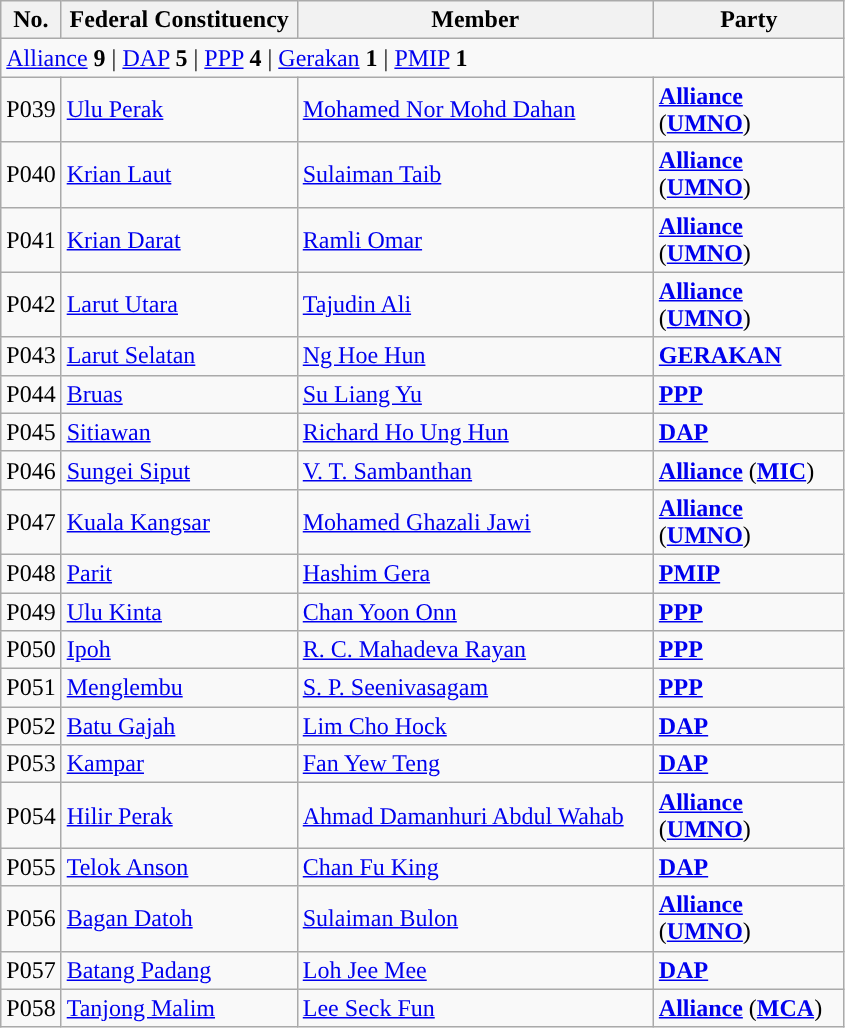<table class="wikitable sortable">
<tr>
<th style="width:30px;">No.</th>
<th style="width:150px;">Federal Constituency</th>
<th style="width:230px;">Member</th>
<th style="width:120px;">Party</th>
</tr>
<tr>
<td colspan="4"><a href='#'>Alliance</a> <strong>9</strong> | <a href='#'>DAP</a> <strong>5</strong> | <a href='#'>PPP</a> <strong>4</strong> | <a href='#'>Gerakan</a> <strong>1</strong> | <a href='#'>PMIP</a> <strong>1</strong></td>
</tr>
<tr>
<td>P039</td>
<td><a href='#'>Ulu Perak</a></td>
<td><a href='#'>Mohamed Nor Mohd Dahan</a></td>
<td><strong><a href='#'>Alliance</a></strong> (<strong><a href='#'>UMNO</a></strong>)</td>
</tr>
<tr>
<td>P040</td>
<td><a href='#'>Krian Laut</a></td>
<td><a href='#'>Sulaiman Taib</a></td>
<td><strong><a href='#'>Alliance</a></strong> (<strong><a href='#'>UMNO</a></strong>)</td>
</tr>
<tr>
<td>P041</td>
<td><a href='#'>Krian Darat</a></td>
<td><a href='#'>Ramli Omar</a></td>
<td><strong><a href='#'>Alliance</a></strong> (<strong><a href='#'>UMNO</a></strong>)</td>
</tr>
<tr>
<td>P042</td>
<td><a href='#'>Larut Utara</a></td>
<td><a href='#'>Tajudin Ali</a></td>
<td><strong><a href='#'>Alliance</a></strong> (<strong><a href='#'>UMNO</a></strong>)</td>
</tr>
<tr>
<td>P043</td>
<td><a href='#'>Larut Selatan</a></td>
<td><a href='#'>Ng Hoe Hun</a></td>
<td><strong><a href='#'>GERAKAN</a></strong></td>
</tr>
<tr>
<td>P044</td>
<td><a href='#'>Bruas</a></td>
<td><a href='#'>Su Liang Yu</a></td>
<td><strong><a href='#'>PPP</a></strong></td>
</tr>
<tr>
<td>P045</td>
<td><a href='#'>Sitiawan</a></td>
<td><a href='#'>Richard Ho Ung Hun</a></td>
<td><strong><a href='#'>DAP</a></strong></td>
</tr>
<tr>
<td>P046</td>
<td><a href='#'>Sungei Siput</a></td>
<td><a href='#'>V. T. Sambanthan</a></td>
<td><strong><a href='#'>Alliance</a></strong> (<strong><a href='#'>MIC</a></strong>)</td>
</tr>
<tr>
<td>P047</td>
<td><a href='#'>Kuala Kangsar</a></td>
<td><a href='#'>Mohamed Ghazali Jawi</a></td>
<td><strong><a href='#'>Alliance</a></strong> (<strong><a href='#'>UMNO</a></strong>)</td>
</tr>
<tr>
<td>P048</td>
<td><a href='#'>Parit</a></td>
<td><a href='#'>Hashim Gera</a></td>
<td><strong><a href='#'>PMIP</a></strong></td>
</tr>
<tr>
<td>P049</td>
<td><a href='#'>Ulu Kinta</a></td>
<td><a href='#'>Chan Yoon Onn</a></td>
<td><strong><a href='#'>PPP</a></strong></td>
</tr>
<tr>
<td>P050</td>
<td><a href='#'>Ipoh</a></td>
<td><a href='#'>R. C. Mahadeva Rayan</a></td>
<td><strong><a href='#'>PPP</a></strong></td>
</tr>
<tr>
<td>P051</td>
<td><a href='#'>Menglembu</a></td>
<td><a href='#'>S. P. Seenivasagam</a></td>
<td><strong><a href='#'>PPP</a></strong></td>
</tr>
<tr>
<td>P052</td>
<td><a href='#'>Batu Gajah</a></td>
<td><a href='#'>Lim Cho Hock</a></td>
<td><strong><a href='#'>DAP</a></strong></td>
</tr>
<tr>
<td>P053</td>
<td><a href='#'>Kampar</a></td>
<td><a href='#'>Fan Yew Teng</a></td>
<td><strong><a href='#'>DAP</a></strong></td>
</tr>
<tr>
<td>P054</td>
<td><a href='#'>Hilir Perak</a></td>
<td><a href='#'>Ahmad Damanhuri Abdul Wahab</a></td>
<td><strong><a href='#'>Alliance</a></strong> (<strong><a href='#'>UMNO</a></strong>)</td>
</tr>
<tr>
<td>P055</td>
<td><a href='#'>Telok Anson</a></td>
<td><a href='#'>Chan Fu King</a></td>
<td><strong><a href='#'>DAP</a></strong></td>
</tr>
<tr>
<td>P056</td>
<td><a href='#'>Bagan Datoh</a></td>
<td><a href='#'>Sulaiman Bulon</a></td>
<td><strong><a href='#'>Alliance</a></strong> (<strong><a href='#'>UMNO</a></strong>)</td>
</tr>
<tr>
<td>P057</td>
<td><a href='#'>Batang Padang</a></td>
<td><a href='#'>Loh Jee Mee</a></td>
<td><strong><a href='#'>DAP</a></strong></td>
</tr>
<tr>
<td>P058</td>
<td><a href='#'>Tanjong Malim</a></td>
<td><a href='#'>Lee Seck Fun</a></td>
<td><strong><a href='#'>Alliance</a></strong> (<strong><a href='#'>MCA</a></strong>)</td>
</tr>
</table>
